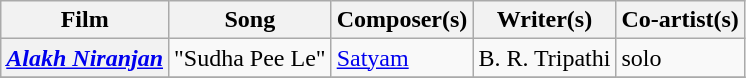<table class="wikitable sortable">
<tr>
<th>Film</th>
<th>Song</th>
<th>Composer(s)</th>
<th>Writer(s)</th>
<th>Co-artist(s)</th>
</tr>
<tr>
<th><a href='#'><em>Alakh Niranjan</em></a></th>
<td>"Sudha Pee Le"</td>
<td><a href='#'>Satyam</a></td>
<td>B. R. Tripathi</td>
<td>solo</td>
</tr>
<tr>
</tr>
</table>
